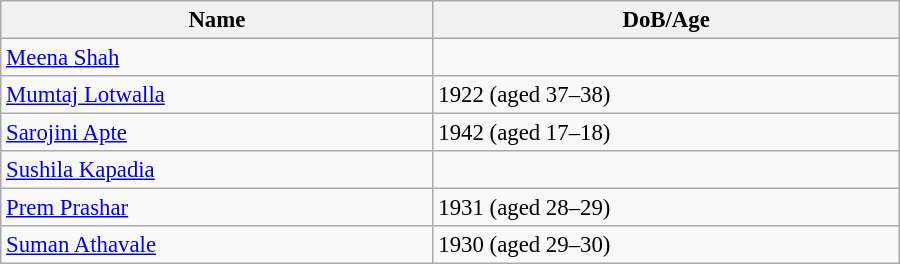<table class="wikitable" style="width:600px; font-size:95%;">
<tr>
<th align="left">Name</th>
<th align="left">DoB/Age</th>
</tr>
<tr>
<td align="left"><a href='#'>Meena Shah</a></td>
<td align="left"></td>
</tr>
<tr>
<td align="left"><a href='#'>Mumtaj Lotwalla</a></td>
<td align="left">1922 (aged 37–38)</td>
</tr>
<tr>
<td align="left"><a href='#'>Sarojini Apte</a></td>
<td align="left">1942 (aged 17–18)</td>
</tr>
<tr>
<td align="left"><a href='#'>Sushila Kapadia</a></td>
<td align="left"></td>
</tr>
<tr>
<td align="left"><a href='#'>Prem Prashar</a></td>
<td align="left">1931 (aged 28–29)</td>
</tr>
<tr>
<td align="left"><a href='#'>Suman Athavale</a></td>
<td align="left">1930 (aged 29–30)</td>
</tr>
</table>
